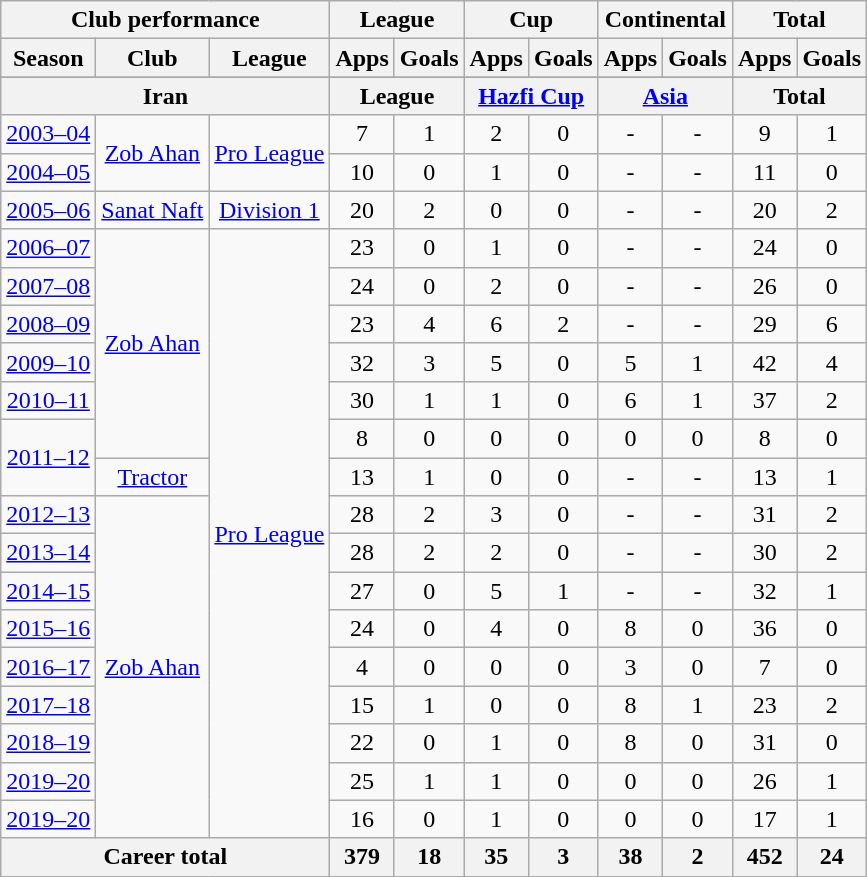<table class="wikitable" style="text-align:center">
<tr>
<th colspan=3>Club performance</th>
<th colspan=2>League</th>
<th colspan=2>Cup</th>
<th colspan=2>Continental</th>
<th colspan=2>Total</th>
</tr>
<tr>
<th>Season</th>
<th>Club</th>
<th>League</th>
<th>Apps</th>
<th>Goals</th>
<th>Apps</th>
<th>Goals</th>
<th>Apps</th>
<th>Goals</th>
<th>Apps</th>
<th>Goals</th>
</tr>
<tr>
</tr>
<tr>
<th colspan=3>Iran</th>
<th colspan=2>League</th>
<th colspan=2><a href='#'>Hazfi Cup</a></th>
<th colspan=2><a href='#'>Asia</a></th>
<th colspan=2>Total</th>
</tr>
<tr>
<td><a href='#'>2003–04</a></td>
<td rowspan="2"><a href='#'>Zob Ahan</a></td>
<td rowspan="2"><a href='#'>Pro League</a></td>
<td>7</td>
<td>1</td>
<td>2</td>
<td>0</td>
<td>-</td>
<td>-</td>
<td>9</td>
<td>1</td>
</tr>
<tr>
<td><a href='#'>2004–05</a></td>
<td>10</td>
<td>0</td>
<td>1</td>
<td>0</td>
<td>-</td>
<td>-</td>
<td>11</td>
<td>0</td>
</tr>
<tr>
<td><a href='#'>2005–06</a></td>
<td><a href='#'>Sanat Naft</a></td>
<td><a href='#'>Division 1</a></td>
<td>20</td>
<td>2</td>
<td>0</td>
<td>0</td>
<td>-</td>
<td>-</td>
<td>20</td>
<td>2</td>
</tr>
<tr>
<td><a href='#'>2006–07</a></td>
<td rowspan="6"><a href='#'>Zob Ahan</a></td>
<td rowspan="16"><a href='#'>Pro League</a></td>
<td>23</td>
<td>0</td>
<td>1</td>
<td>0</td>
<td>-</td>
<td>-</td>
<td>24</td>
<td>0</td>
</tr>
<tr>
<td><a href='#'>2007–08</a></td>
<td>24</td>
<td>0</td>
<td>2</td>
<td>0</td>
<td>-</td>
<td>-</td>
<td>26</td>
<td>0</td>
</tr>
<tr>
<td><a href='#'>2008–09</a></td>
<td>23</td>
<td>4</td>
<td>6</td>
<td>2</td>
<td>-</td>
<td>-</td>
<td>29</td>
<td>6</td>
</tr>
<tr>
<td><a href='#'>2009–10</a></td>
<td>32</td>
<td>3</td>
<td>5</td>
<td>0</td>
<td>5</td>
<td>1</td>
<td>42</td>
<td>4</td>
</tr>
<tr>
<td><a href='#'>2010–11</a></td>
<td>30</td>
<td>1</td>
<td>1</td>
<td>0</td>
<td>6</td>
<td>1</td>
<td>37</td>
<td>2</td>
</tr>
<tr>
<td rowspan="2"><a href='#'>2011–12</a></td>
<td>8</td>
<td>0</td>
<td>0</td>
<td>0</td>
<td>0</td>
<td>0</td>
<td>8</td>
<td>0</td>
</tr>
<tr>
<td><a href='#'>Tractor</a></td>
<td>13</td>
<td>1</td>
<td>0</td>
<td>0</td>
<td>-</td>
<td>-</td>
<td>13</td>
<td>1</td>
</tr>
<tr>
<td><a href='#'>2012–13</a></td>
<td rowspan="9"><a href='#'>Zob Ahan</a></td>
<td>28</td>
<td>2</td>
<td>3</td>
<td>0</td>
<td>-</td>
<td>-</td>
<td>31</td>
<td>2</td>
</tr>
<tr>
<td><a href='#'>2013–14</a></td>
<td>28</td>
<td>2</td>
<td>2</td>
<td>0</td>
<td>-</td>
<td>-</td>
<td>30</td>
<td>2</td>
</tr>
<tr>
<td><a href='#'>2014–15</a></td>
<td>27</td>
<td>0</td>
<td>5</td>
<td>1</td>
<td>-</td>
<td>-</td>
<td>32</td>
<td>1</td>
</tr>
<tr>
<td><a href='#'>2015–16</a></td>
<td>24</td>
<td>0</td>
<td>4</td>
<td>0</td>
<td>8</td>
<td>0</td>
<td>36</td>
<td>0</td>
</tr>
<tr>
<td><a href='#'>2016–17</a></td>
<td>4</td>
<td>0</td>
<td>0</td>
<td>0</td>
<td>3</td>
<td>0</td>
<td>7</td>
<td>0</td>
</tr>
<tr>
<td><a href='#'>2017–18</a></td>
<td>15</td>
<td>1</td>
<td>0</td>
<td>0</td>
<td>8</td>
<td>1</td>
<td>23</td>
<td>2</td>
</tr>
<tr>
<td><a href='#'>2018–19</a></td>
<td>22</td>
<td>0</td>
<td>1</td>
<td>0</td>
<td>8</td>
<td>0</td>
<td>31</td>
<td>0</td>
</tr>
<tr>
<td><a href='#'>2019–20</a></td>
<td>25</td>
<td>1</td>
<td>1</td>
<td>0</td>
<td>0</td>
<td>0</td>
<td>26</td>
<td>1</td>
</tr>
<tr>
<td><a href='#'>2019–20</a></td>
<td>16</td>
<td>0</td>
<td>1</td>
<td>0</td>
<td>0</td>
<td>0</td>
<td>17</td>
<td>1</td>
</tr>
<tr>
<th colspan="3">Career total</th>
<th>379</th>
<th>18</th>
<th>35</th>
<th>3</th>
<th>38</th>
<th>2</th>
<th>452</th>
<th>24</th>
</tr>
</table>
